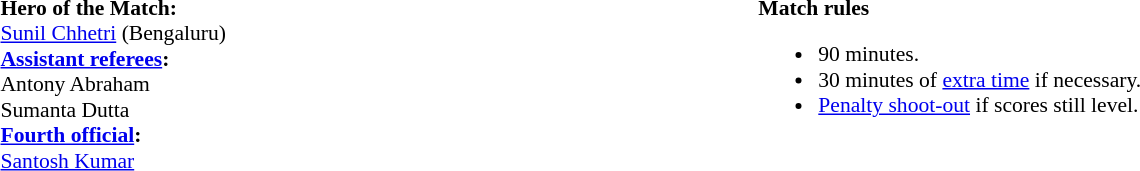<table width=100% style="font-size: 90%">
<tr>
<td><br><strong>Hero of the Match:</strong><br><a href='#'>Sunil Chhetri</a> (Bengaluru)<br><strong><a href='#'>Assistant referees</a>:</strong>
<br> Antony Abraham
<br> Sumanta Dutta
<br><strong><a href='#'>Fourth official</a>:</strong>
<br> <a href='#'>Santosh Kumar</a></td>
<td style="width:60%; vertical-align:top;"><br><strong>Match rules</strong><ul><li>90 minutes.</li><li>30 minutes of <a href='#'>extra time</a> if necessary.</li><li><a href='#'>Penalty shoot-out</a> if scores still level.</li></ul></td>
</tr>
</table>
